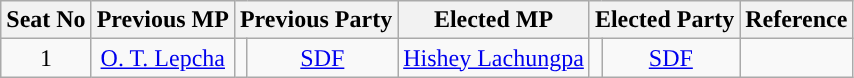<table class="wikitable">
<tr>
<th>Seat No</th>
<th>Previous MP</th>
<th colspan=2>Previous Party</th>
<th>Elected MP</th>
<th colspan=2>Elected Party</th>
<th>Reference</th>
</tr>
<tr style="text-align:center;">
<td>1</td>
<td><a href='#'>O. T. Lepcha</a></td>
<td width="1px"></td>
<td><a href='#'>SDF</a></td>
<td><a href='#'>Hishey Lachungpa</a></td>
<td width="1px"></td>
<td><a href='#'>SDF</a></td>
<td rowspan=1></td>
</tr>
</table>
